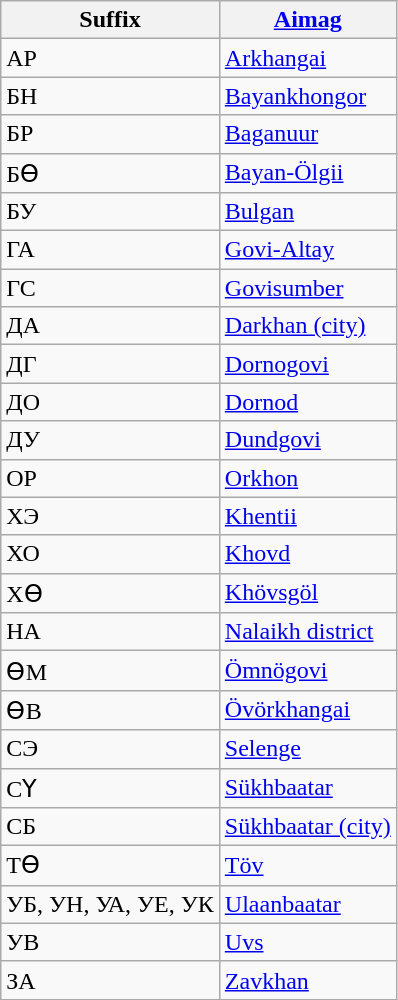<table class="wikitable">
<tr>
<th>Suffix</th>
<th><a href='#'>Aimag</a></th>
</tr>
<tr>
<td>АР</td>
<td><a href='#'>Arkhangai</a></td>
</tr>
<tr>
<td>БH</td>
<td><a href='#'>Bayankhongor</a></td>
</tr>
<tr>
<td>БP</td>
<td><a href='#'>Baganuur</a></td>
</tr>
<tr>
<td>БӨ</td>
<td><a href='#'>Bayan-Ölgii</a></td>
</tr>
<tr>
<td>БУ</td>
<td><a href='#'>Bulgan</a></td>
</tr>
<tr>
<td>ГА</td>
<td><a href='#'>Govi-Altay</a></td>
</tr>
<tr>
<td>ГС</td>
<td><a href='#'>Govisumber</a></td>
</tr>
<tr>
<td>ДА</td>
<td><a href='#'>Darkhan (city)</a></td>
</tr>
<tr>
<td>ДГ</td>
<td><a href='#'>Dornogovi</a></td>
</tr>
<tr>
<td>ДО</td>
<td><a href='#'>Dornod</a></td>
</tr>
<tr>
<td>ДУ</td>
<td><a href='#'>Dundgovi</a></td>
</tr>
<tr>
<td>OP</td>
<td><a href='#'>Orkhon</a></td>
</tr>
<tr>
<td>ХЭ</td>
<td><a href='#'>Khentii</a></td>
</tr>
<tr>
<td>ХО</td>
<td><a href='#'>Khovd</a></td>
</tr>
<tr>
<td>ХӨ</td>
<td><a href='#'>Khövsgöl</a></td>
</tr>
<tr>
<td>НА</td>
<td><a href='#'>Nalaikh district</a></td>
</tr>
<tr>
<td>ӨМ</td>
<td><a href='#'>Ömnögovi</a></td>
</tr>
<tr>
<td>ӨВ</td>
<td><a href='#'>Övörkhangai</a></td>
</tr>
<tr>
<td>СЭ</td>
<td><a href='#'>Selenge</a></td>
</tr>
<tr>
<td>СҮ</td>
<td><a href='#'>Sükhbaatar</a></td>
</tr>
<tr>
<td>СБ</td>
<td><a href='#'>Sükhbaatar (city)</a></td>
</tr>
<tr>
<td>ТӨ</td>
<td><a href='#'>Töv</a></td>
</tr>
<tr>
<td>УБ, УН, УА, УЕ, УК</td>
<td><a href='#'>Ulaanbaatar</a></td>
</tr>
<tr>
<td>УВ</td>
<td><a href='#'>Uvs</a></td>
</tr>
<tr>
<td>ЗА</td>
<td><a href='#'>Zavkhan</a></td>
</tr>
</table>
